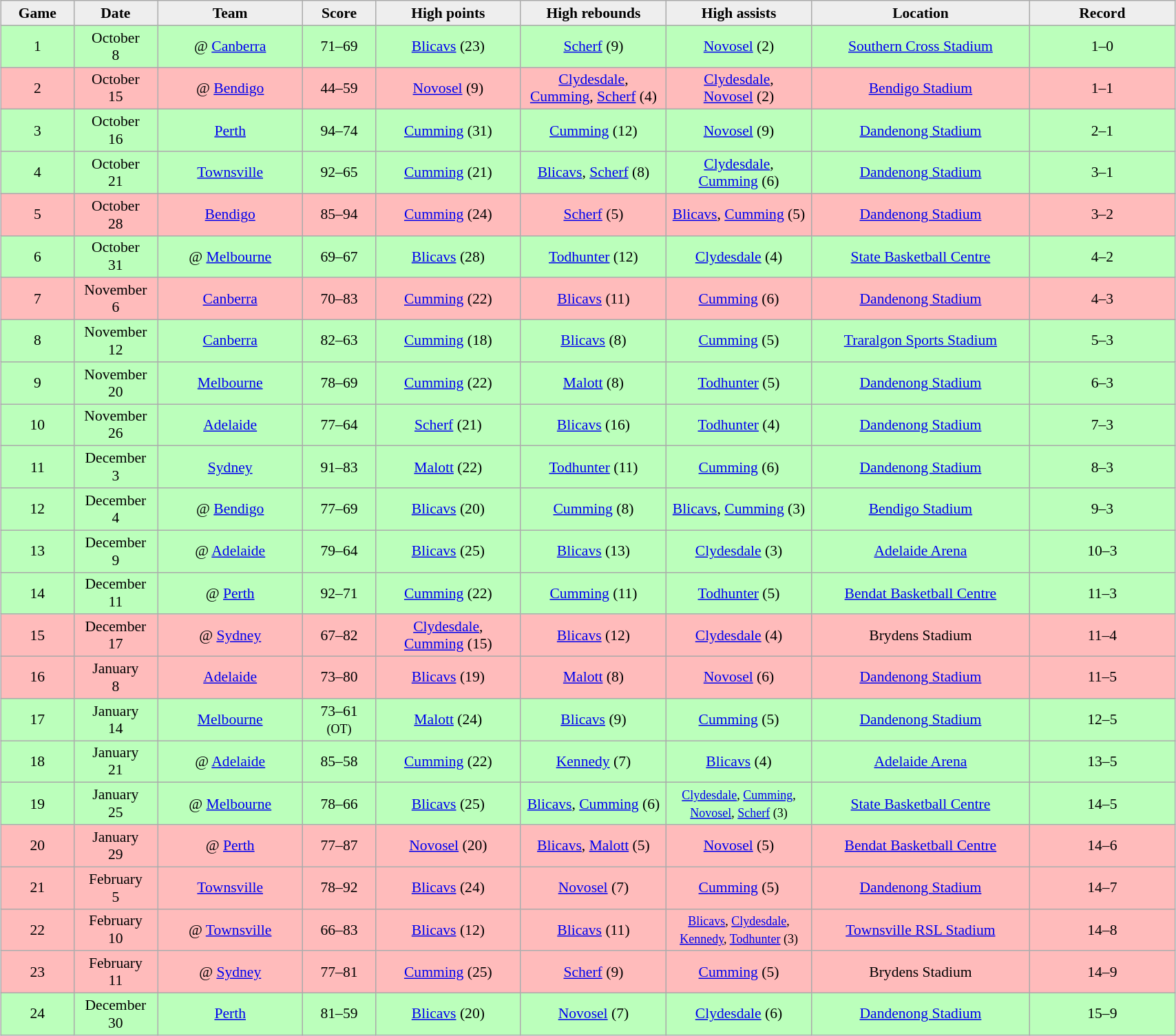<table class="wikitable" style="font-size:90%; text-align: center; width: 90%; margin:1em auto;">
<tr>
<th style="background:#eee; width: 5%;">Game</th>
<th style="background:#eee; width: 5%;">Date</th>
<th style="background:#eee; width: 10%;">Team</th>
<th style="background:#eee; width: 5%;">Score</th>
<th style="background:#eee; width: 10%;">High points</th>
<th style="background:#eee; width: 10%;">High rebounds</th>
<th style="background:#eee; width: 10%;">High assists</th>
<th style="background:#eee; width: 15%;">Location</th>
<th style="background:#eee; width: 10%;">Record</th>
</tr>
<tr style= "background:#bfb;">
<td>1</td>
<td>October <br> 8</td>
<td>@ <a href='#'>Canberra</a></td>
<td>71–69</td>
<td><a href='#'>Blicavs</a> (23)</td>
<td><a href='#'>Scherf</a> (9)</td>
<td><a href='#'>Novosel</a> (2)</td>
<td><a href='#'>Southern Cross Stadium</a></td>
<td>1–0</td>
</tr>
<tr style= "background:#fbb;">
<td>2</td>
<td>October <br> 15</td>
<td>@ <a href='#'>Bendigo</a></td>
<td>44–59</td>
<td><a href='#'>Novosel</a> (9)</td>
<td><a href='#'>Clydesdale</a>,<br> <a href='#'>Cumming</a>, <a href='#'>Scherf</a> (4)</td>
<td><a href='#'>Clydesdale</a>,<br> <a href='#'>Novosel</a> (2)</td>
<td><a href='#'>Bendigo Stadium</a></td>
<td>1–1</td>
</tr>
<tr style= "background:#bfb;">
<td>3</td>
<td>October <br> 16</td>
<td><a href='#'>Perth</a></td>
<td>94–74</td>
<td><a href='#'>Cumming</a> (31)</td>
<td><a href='#'>Cumming</a> (12)</td>
<td><a href='#'>Novosel</a> (9)</td>
<td><a href='#'>Dandenong Stadium</a></td>
<td>2–1</td>
</tr>
<tr style= "background:#bfb;">
<td>4</td>
<td>October <br> 21</td>
<td><a href='#'>Townsville</a></td>
<td>92–65</td>
<td><a href='#'>Cumming</a> (21)</td>
<td><a href='#'>Blicavs</a>, <a href='#'>Scherf</a> (8)</td>
<td><a href='#'>Clydesdale</a>,<br> <a href='#'>Cumming</a> (6)</td>
<td><a href='#'>Dandenong Stadium</a></td>
<td>3–1</td>
</tr>
<tr style= "background:#fbb;">
<td>5</td>
<td>October <br> 28</td>
<td><a href='#'>Bendigo</a></td>
<td>85–94</td>
<td><a href='#'>Cumming</a> (24)</td>
<td><a href='#'>Scherf</a> (5)</td>
<td><a href='#'>Blicavs</a>, <a href='#'>Cumming</a> (5)</td>
<td><a href='#'>Dandenong Stadium</a></td>
<td>3–2</td>
</tr>
<tr style= "background:#bfb;">
<td>6</td>
<td>October <br> 31</td>
<td>@ <a href='#'>Melbourne</a></td>
<td>69–67</td>
<td><a href='#'>Blicavs</a> (28)</td>
<td><a href='#'>Todhunter</a> (12)</td>
<td><a href='#'>Clydesdale</a> (4)</td>
<td><a href='#'>State Basketball Centre</a></td>
<td>4–2</td>
</tr>
<tr style= "background:#fbb;">
<td>7</td>
<td>November <br> 6</td>
<td><a href='#'>Canberra</a></td>
<td>70–83</td>
<td><a href='#'>Cumming</a> (22)</td>
<td><a href='#'>Blicavs</a> (11)</td>
<td><a href='#'>Cumming</a> (6)</td>
<td><a href='#'>Dandenong Stadium</a></td>
<td>4–3</td>
</tr>
<tr style= "background:#bfb;">
<td>8</td>
<td>November <br> 12</td>
<td><a href='#'>Canberra</a></td>
<td>82–63</td>
<td><a href='#'>Cumming</a> (18)</td>
<td><a href='#'>Blicavs</a> (8)</td>
<td><a href='#'>Cumming</a> (5)</td>
<td><a href='#'>Traralgon Sports Stadium</a></td>
<td>5–3</td>
</tr>
<tr style= "background:#bfb;">
<td>9</td>
<td>November <br> 20</td>
<td><a href='#'>Melbourne</a></td>
<td>78–69</td>
<td><a href='#'>Cumming</a> (22)</td>
<td><a href='#'>Malott</a> (8)</td>
<td><a href='#'>Todhunter</a> (5)</td>
<td><a href='#'>Dandenong Stadium</a></td>
<td>6–3</td>
</tr>
<tr style= "background:#bfb;">
<td>10</td>
<td>November <br> 26</td>
<td><a href='#'>Adelaide</a></td>
<td>77–64</td>
<td><a href='#'>Scherf</a> (21)</td>
<td><a href='#'>Blicavs</a> (16)</td>
<td><a href='#'>Todhunter</a> (4)</td>
<td><a href='#'>Dandenong Stadium</a></td>
<td>7–3</td>
</tr>
<tr style= "background:#bfb;">
<td>11</td>
<td>December <br> 3</td>
<td><a href='#'>Sydney</a></td>
<td>91–83</td>
<td><a href='#'>Malott</a> (22)</td>
<td><a href='#'>Todhunter</a> (11)</td>
<td><a href='#'>Cumming</a> (6)</td>
<td><a href='#'>Dandenong Stadium</a></td>
<td>8–3</td>
</tr>
<tr style= "background:#bfb;">
<td>12</td>
<td>December <br> 4</td>
<td>@ <a href='#'>Bendigo</a></td>
<td>77–69</td>
<td><a href='#'>Blicavs</a> (20)</td>
<td><a href='#'>Cumming</a> (8)</td>
<td><a href='#'>Blicavs</a>, <a href='#'>Cumming</a> (3)</td>
<td><a href='#'>Bendigo Stadium</a></td>
<td>9–3</td>
</tr>
<tr style= "background:#bfb;">
<td>13</td>
<td>December <br> 9</td>
<td>@ <a href='#'>Adelaide</a></td>
<td>79–64</td>
<td><a href='#'>Blicavs</a> (25)</td>
<td><a href='#'>Blicavs</a> (13)</td>
<td><a href='#'>Clydesdale</a> (3)</td>
<td><a href='#'>Adelaide Arena</a></td>
<td>10–3</td>
</tr>
<tr style= "background:#bfb;">
<td>14</td>
<td>December <br> 11</td>
<td>@ <a href='#'>Perth</a></td>
<td>92–71</td>
<td><a href='#'>Cumming</a> (22)</td>
<td><a href='#'>Cumming</a> (11)</td>
<td><a href='#'>Todhunter</a> (5)</td>
<td><a href='#'>Bendat Basketball Centre</a></td>
<td>11–3</td>
</tr>
<tr style= "background:#fbb;">
<td>15</td>
<td>December <br> 17</td>
<td>@ <a href='#'>Sydney</a></td>
<td>67–82</td>
<td><a href='#'>Clydesdale</a>,<br> <a href='#'>Cumming</a> (15)</td>
<td><a href='#'>Blicavs</a> (12)</td>
<td><a href='#'>Clydesdale</a> (4)</td>
<td>Brydens Stadium</td>
<td>11–4</td>
</tr>
<tr style= "background:#fbb;">
<td>16</td>
<td>January <br> 8</td>
<td><a href='#'>Adelaide</a></td>
<td>73–80</td>
<td><a href='#'>Blicavs</a> (19)</td>
<td><a href='#'>Malott</a> (8)</td>
<td><a href='#'>Novosel</a> (6)</td>
<td><a href='#'>Dandenong Stadium</a></td>
<td>11–5</td>
</tr>
<tr style= "background:#bfb;">
<td>17</td>
<td>January <br> 14</td>
<td><a href='#'>Melbourne</a></td>
<td>73–61 <br> <small> (OT) </small></td>
<td><a href='#'>Malott</a> (24)</td>
<td><a href='#'>Blicavs</a> (9)</td>
<td><a href='#'>Cumming</a> (5)</td>
<td><a href='#'>Dandenong Stadium</a></td>
<td>12–5</td>
</tr>
<tr style= "background:#bfb;">
<td>18</td>
<td>January <br> 21</td>
<td>@ <a href='#'>Adelaide</a></td>
<td>85–58</td>
<td><a href='#'>Cumming</a> (22)</td>
<td><a href='#'>Kennedy</a> (7)</td>
<td><a href='#'>Blicavs</a> (4)</td>
<td><a href='#'>Adelaide Arena</a></td>
<td>13–5</td>
</tr>
<tr style= "background:#bfb;">
<td>19</td>
<td>January <br> 25</td>
<td>@ <a href='#'>Melbourne</a></td>
<td>78–66</td>
<td><a href='#'>Blicavs</a> (25)</td>
<td><a href='#'>Blicavs</a>, <a href='#'>Cumming</a> (6)</td>
<td><small> <a href='#'>Clydesdale</a>, <a href='#'>Cumming</a>, <a href='#'>Novosel</a>, <a href='#'>Scherf</a> (3) </small></td>
<td><a href='#'>State Basketball Centre</a></td>
<td>14–5</td>
</tr>
<tr style= "background:#fbb;">
<td>20</td>
<td>January <br> 29</td>
<td>@ <a href='#'>Perth</a></td>
<td>77–87</td>
<td><a href='#'>Novosel</a> (20)</td>
<td><a href='#'>Blicavs</a>, <a href='#'>Malott</a> (5)</td>
<td><a href='#'>Novosel</a> (5)</td>
<td><a href='#'>Bendat Basketball Centre</a></td>
<td>14–6</td>
</tr>
<tr style= "background:#fbb;">
<td>21</td>
<td>February <br> 5</td>
<td><a href='#'>Townsville</a></td>
<td>78–92</td>
<td><a href='#'>Blicavs</a> (24)</td>
<td><a href='#'>Novosel</a> (7)</td>
<td><a href='#'>Cumming</a> (5)</td>
<td><a href='#'>Dandenong Stadium</a></td>
<td>14–7</td>
</tr>
<tr style= "background:#fbb;">
<td>22</td>
<td>February <br> 10</td>
<td>@ <a href='#'>Townsville</a></td>
<td>66–83</td>
<td><a href='#'>Blicavs</a> (12)</td>
<td><a href='#'>Blicavs</a> (11)</td>
<td><small><a href='#'>Blicavs</a>, <a href='#'>Clydesdale</a>, <a href='#'>Kennedy</a>, <a href='#'>Todhunter</a> (3)</small></td>
<td><a href='#'>Townsville RSL Stadium</a></td>
<td>14–8</td>
</tr>
<tr style= "background:#fbb;">
<td>23</td>
<td>February <br> 11</td>
<td>@ <a href='#'>Sydney</a></td>
<td>77–81</td>
<td><a href='#'>Cumming</a> (25)</td>
<td><a href='#'>Scherf</a> (9)</td>
<td><a href='#'>Cumming</a> (5)</td>
<td>Brydens Stadium</td>
<td>14–9</td>
</tr>
<tr style= "background:#bfb;">
<td>24</td>
<td>December <br> 30</td>
<td><a href='#'>Perth</a></td>
<td>81–59</td>
<td><a href='#'>Blicavs</a> (20)</td>
<td><a href='#'>Novosel</a> (7)</td>
<td><a href='#'>Clydesdale</a> (6)</td>
<td><a href='#'>Dandenong Stadium</a></td>
<td>15–9</td>
</tr>
</table>
